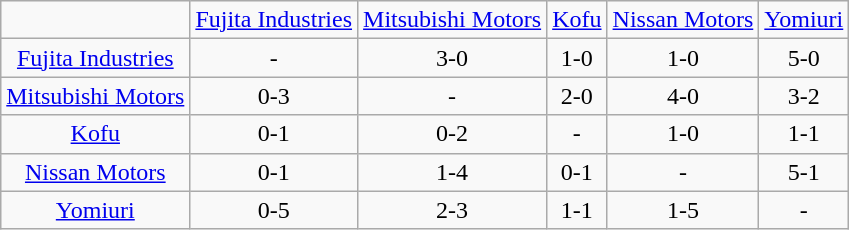<table class="wikitable">
<tr align=center>
<td></td>
<td><a href='#'>Fujita Industries</a></td>
<td><a href='#'>Mitsubishi Motors</a></td>
<td><a href='#'>Kofu</a></td>
<td><a href='#'>Nissan Motors</a></td>
<td><a href='#'>Yomiuri</a></td>
</tr>
<tr align=center>
<td><a href='#'>Fujita Industries</a></td>
<td>-</td>
<td>3-0</td>
<td>1-0</td>
<td>1-0</td>
<td>5-0</td>
</tr>
<tr align=center>
<td><a href='#'>Mitsubishi Motors</a></td>
<td>0-3</td>
<td>-</td>
<td>2-0</td>
<td>4-0</td>
<td>3-2</td>
</tr>
<tr align=center>
<td><a href='#'>Kofu</a></td>
<td>0-1</td>
<td>0-2</td>
<td>-</td>
<td>1-0</td>
<td>1-1</td>
</tr>
<tr align=center>
<td><a href='#'>Nissan Motors</a></td>
<td>0-1</td>
<td>1-4</td>
<td>0-1</td>
<td>-</td>
<td>5-1</td>
</tr>
<tr align=center>
<td><a href='#'>Yomiuri</a></td>
<td>0-5</td>
<td>2-3</td>
<td>1-1</td>
<td>1-5</td>
<td>-</td>
</tr>
</table>
